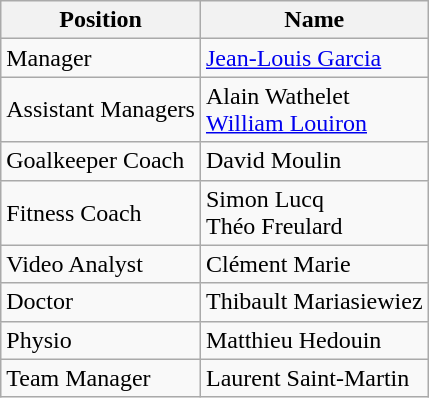<table class="wikitable">
<tr>
<th>Position</th>
<th>Name</th>
</tr>
<tr>
<td>Manager</td>
<td> <a href='#'>Jean-Louis Garcia</a></td>
</tr>
<tr>
<td>Assistant Managers</td>
<td> Alain Wathelet <br>  <a href='#'>William Louiron</a></td>
</tr>
<tr>
<td>Goalkeeper Coach</td>
<td> David Moulin</td>
</tr>
<tr>
<td>Fitness Coach</td>
<td> Simon Lucq <br>  Théo Freulard</td>
</tr>
<tr>
<td>Video Analyst</td>
<td> Clément Marie</td>
</tr>
<tr>
<td>Doctor</td>
<td> Thibault Mariasiewiez</td>
</tr>
<tr>
<td>Physio</td>
<td> Matthieu Hedouin</td>
</tr>
<tr>
<td>Team Manager</td>
<td> Laurent Saint-Martin</td>
</tr>
</table>
